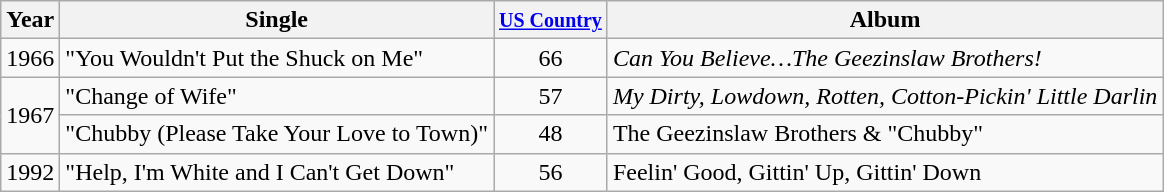<table class="wikitable">
<tr>
<th>Year</th>
<th>Single</th>
<th><small><a href='#'>US Country</a></small></th>
<th>Album</th>
</tr>
<tr>
<td>1966</td>
<td>"You Wouldn't Put the Shuck on Me"</td>
<td align="center">66</td>
<td><em>Can You Believe…The Geezinslaw Brothers!</em></td>
</tr>
<tr>
<td rowspan="2">1967</td>
<td>"Change of Wife"</td>
<td align="center">57</td>
<td><em>My Dirty, Lowdown, Rotten, Cotton-Pickin' Little Darlin<strong></td>
</tr>
<tr>
<td>"Chubby (Please Take Your Love to Town)"</td>
<td align="center">48</td>
<td></em>The Geezinslaw Brothers & "Chubby"<em></td>
</tr>
<tr>
<td>1992</td>
<td>"Help, I'm White and I Can't Get Down"</td>
<td align="center">56</td>
<td></em>Feelin' Good, Gittin' Up, Gittin' Down<em></td>
</tr>
</table>
